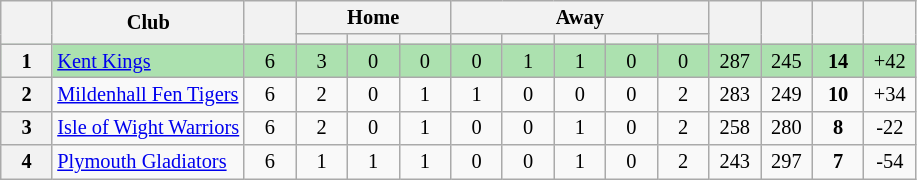<table class="wikitable" style="text-align:center; font-size:85%">
<tr>
<th rowspan="2" style="width:28px;"></th>
<th rowspan=2>Club</th>
<th rowspan="2" style="width:28px;"></th>
<th colspan=3>Home</th>
<th colspan=5>Away</th>
<th rowspan="2" style="width:28px;"></th>
<th rowspan="2" style="width:28px;"></th>
<th rowspan="2" style="width:28px;"></th>
<th rowspan="2" style="width:28px;"></th>
</tr>
<tr>
<th width=28></th>
<th width=28></th>
<th width=28></th>
<th width=28></th>
<th width=28></th>
<th width=28></th>
<th width=28></th>
<th width=28></th>
</tr>
<tr style="background:#ACE1AF">
<th>1</th>
<td align=left><a href='#'>Kent Kings</a></td>
<td>6</td>
<td>3</td>
<td>0</td>
<td>0</td>
<td>0</td>
<td>1</td>
<td>1</td>
<td>0</td>
<td>0</td>
<td>287</td>
<td>245</td>
<td><strong>14</strong></td>
<td>+42</td>
</tr>
<tr>
<th>2</th>
<td align=left><a href='#'>Mildenhall Fen Tigers</a></td>
<td>6</td>
<td>2</td>
<td>0</td>
<td>1</td>
<td>1</td>
<td>0</td>
<td>0</td>
<td>0</td>
<td>2</td>
<td>283</td>
<td>249</td>
<td><strong>10</strong></td>
<td>+34</td>
</tr>
<tr>
<th>3</th>
<td align=left><a href='#'>Isle of Wight Warriors</a></td>
<td>6</td>
<td>2</td>
<td>0</td>
<td>1</td>
<td>0</td>
<td>0</td>
<td>1</td>
<td>0</td>
<td>2</td>
<td>258</td>
<td>280</td>
<td><strong>8</strong></td>
<td>-22</td>
</tr>
<tr>
<th>4</th>
<td align=left><a href='#'>Plymouth Gladiators</a></td>
<td>6</td>
<td>1</td>
<td>1</td>
<td>1</td>
<td>0</td>
<td>0</td>
<td>1</td>
<td>0</td>
<td>2</td>
<td>243</td>
<td>297</td>
<td><strong>7</strong></td>
<td>-54</td>
</tr>
</table>
